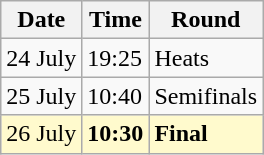<table class="wikitable">
<tr>
<th>Date</th>
<th>Time</th>
<th>Round</th>
</tr>
<tr>
<td>24 July</td>
<td>19:25</td>
<td>Heats</td>
</tr>
<tr>
<td>25 July</td>
<td>10:40</td>
<td>Semifinals</td>
</tr>
<tr style=background:lemonchiffon>
<td>26 July</td>
<td><strong>10:30</strong></td>
<td><strong>Final</strong></td>
</tr>
</table>
